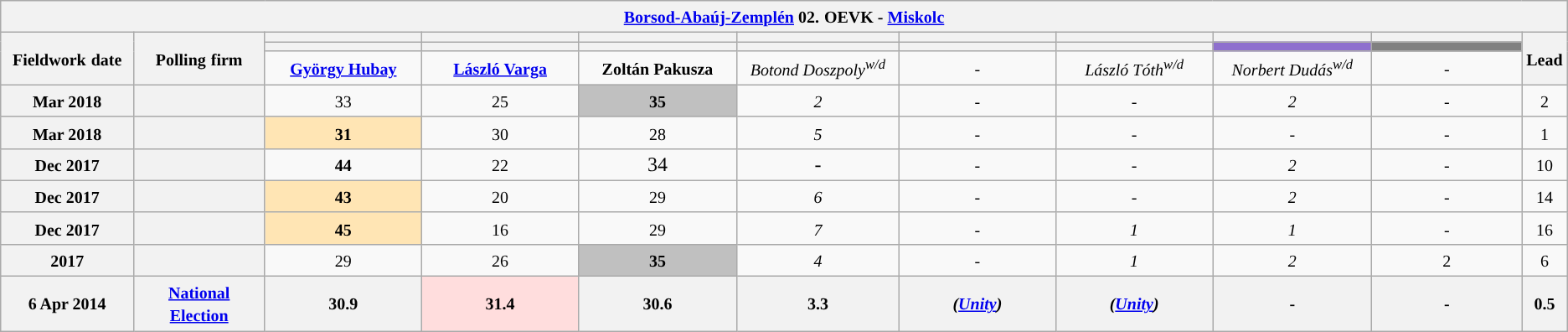<table class="wikitable mw-collapsible mw-collapsed" style="text-align:center">
<tr>
<th colspan="11" style="width: 980pt;"><small><a href='#'>Borsod-Abaúj-Zemplén</a> 02.</small> <small>OEVK - <a href='#'>Miskolc</a></small></th>
</tr>
<tr>
<th rowspan="3" style="width: 80pt;"><small>Fieldwork</small> <small>date</small></th>
<th rowspan="3" style="width: 80pt;"><strong><small>Polling</small> <small>firm</small></strong></th>
<th style="width: 100pt;"><small></small></th>
<th style="width: 100pt;"><small> </small></th>
<th style="width: 100pt;"></th>
<th style="width: 100pt;"></th>
<th style="width: 100pt;"></th>
<th style="width: 100pt;"></th>
<th style="width: 100pt;"></th>
<th style="width: 100pt;"></th>
<th rowspan="3" style="width: 20pt;"><small>Lead</small></th>
</tr>
<tr>
<th style="color:inherit;background:"></th>
<th style="color:inherit;background:"></th>
<th style="color:inherit;background:"></th>
<th style="color:inherit;background:"></th>
<th style="color:inherit;background:"></th>
<th style="color:inherit;background:"></th>
<th style="color:inherit;background:#8E6FCE;"></th>
<th style="color:inherit;background:#808080;"></th>
</tr>
<tr>
<td><small><strong><a href='#'>György Hubay</a></strong></small></td>
<td><small><a href='#'><strong>László Varga</strong></a></small></td>
<td><small><strong>Zoltán Pakusza</strong></small></td>
<td><small><em>Botond Doszpoly<sup>w/d</sup></em></small></td>
<td><small>-</small></td>
<td><small><em>László Tóth<sup>w/d</sup></em></small></td>
<td><small><em>Norbert Dudás<sup>w/d</sup></em></small></td>
<td><small>-</small></td>
</tr>
<tr>
<th><small>Mar 2018</small></th>
<th></th>
<td><small>33</small></td>
<td><small>25</small></td>
<td style="background:#C0C0C0"><strong><small>35</small></strong></td>
<td><small><em>2</em></small></td>
<td><small>-</small></td>
<td><small>-</small></td>
<td><small><em>2</em></small></td>
<td><small>-</small></td>
<td style="background:"><small>2</small></td>
</tr>
<tr>
<th><small>Mar 2018</small></th>
<th><small></small></th>
<td style="background:#FFE5B4"><small><strong>31</strong></small></td>
<td><small>30</small></td>
<td><small>28</small></td>
<td><small><em>5</em></small></td>
<td><small>-</small></td>
<td><small><em>-</em></small></td>
<td><small><em>-</em></small></td>
<td><small>-</small></td>
<td style="background:"><small>1</small></td>
</tr>
<tr>
<th><small>Dec 2017</small></th>
<th><small></small></th>
<td><small><strong>44</strong></small></td>
<td><small>22</small></td>
<td>34</td>
<td><em>-</em></td>
<td><small>-</small></td>
<td><small><em>-</em></small></td>
<td><small><em>2</em></small></td>
<td><small>-</small></td>
<td><small>10</small></td>
</tr>
<tr>
<th><small>Dec 2017</small></th>
<th><small></small></th>
<td style="background:#FFE5B4"><small><strong>43</strong></small></td>
<td><small>20</small></td>
<td><small>29</small></td>
<td><small><em>6</em></small></td>
<td><small>-</small></td>
<td><small><em>-</em></small></td>
<td><small><em>2</em></small></td>
<td><small>-</small></td>
<td style="background:"><small>14</small></td>
</tr>
<tr>
<th><small>Dec 2017</small></th>
<th><small></small></th>
<td style="background:#FFE5B4"><small><strong>45</strong></small></td>
<td><small>16</small></td>
<td><small>29</small></td>
<td><small><em>7</em></small></td>
<td><small>-</small></td>
<td><small><em>1</em></small></td>
<td><small><em>1</em></small></td>
<td><small>-</small></td>
<td style="background:"><small>16</small></td>
</tr>
<tr>
<th><small>2017</small></th>
<th><small></small></th>
<td><small>29</small></td>
<td><small>26</small></td>
<td style="background:#C0C0C0"><strong><small>35</small></strong></td>
<td><small><em>4</em></small></td>
<td><small>-</small></td>
<td><small><em>1</em></small></td>
<td><small><em>2</em></small></td>
<td><small>2</small></td>
<td style="background:"><small>6</small></td>
</tr>
<tr>
<th><small>6 Apr 2014</small></th>
<th><a href='#'><small>National Election</small></a></th>
<th><small>30.9</small></th>
<th style="background:#FFDDDD"><small>31.4</small></th>
<th><small>30.6</small></th>
<th><small>3.3</small></th>
<th><small><em>(<a href='#'>Unity</a>)</em></small></th>
<th><small><em>(<a href='#'>Unity</a>)</em></small></th>
<th><small>-</small></th>
<th><small>-</small></th>
<th style="background:"><small>0.5</small></th>
</tr>
</table>
